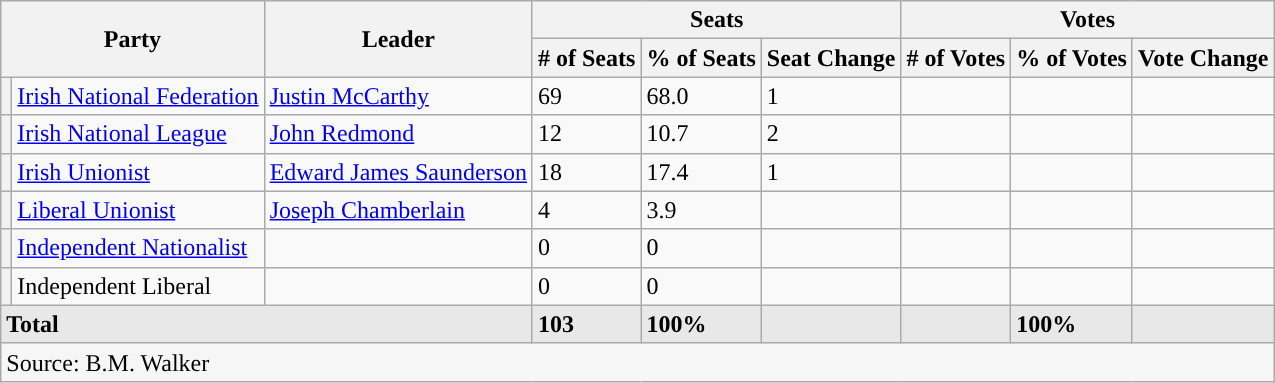<table class="wikitable">
<tr>
<th rowspan="2" colspan="2">Party</th>
<th rowspan="2">Leader</th>
<th colspan="3">Seats</th>
<th colspan="3">Votes</th>
</tr>
<tr>
<th># of Seats</th>
<th>% of Seats</th>
<th>Seat Change</th>
<th># of Votes</th>
<th>% of Votes</th>
<th>Vote Change</th>
</tr>
<tr>
<th style="background-color: "></th>
<td><a href='#'>Irish National Federation</a></td>
<td><a href='#'>Justin McCarthy</a></td>
<td>69</td>
<td>68.0</td>
<td>1</td>
<td></td>
<td></td>
<td></td>
</tr>
<tr>
<th style="background-color: "></th>
<td><a href='#'>Irish National League</a></td>
<td><a href='#'>John Redmond</a></td>
<td>12</td>
<td>10.7</td>
<td>2</td>
<td></td>
<td></td>
<td></td>
</tr>
<tr>
<th style="background-color: "></th>
<td><a href='#'>Irish Unionist</a></td>
<td><a href='#'>Edward James Saunderson</a></td>
<td>18</td>
<td>17.4</td>
<td>1</td>
<td></td>
<td></td>
<td></td>
</tr>
<tr>
<th style="background-color: "></th>
<td><a href='#'>Liberal Unionist</a></td>
<td><a href='#'>Joseph Chamberlain</a></td>
<td>4</td>
<td>3.9</td>
<td></td>
<td></td>
<td></td>
<td></td>
</tr>
<tr>
<th style="background-color: "></th>
<td><a href='#'>Independent Nationalist</a></td>
<td></td>
<td>0</td>
<td>0</td>
<td></td>
<td></td>
<td></td>
<td></td>
</tr>
<tr>
<th style="background-color: "></th>
<td>Independent Liberal</td>
<td></td>
<td>0</td>
<td>0</td>
<td></td>
<td></td>
<td></td>
<td></td>
</tr>
<tr class="sortbottom" style="font-weight:bold; background:rgb(232,232,232);">
<td colspan=3>Total</td>
<td>103</td>
<td>100%</td>
<td></td>
<td></td>
<td>100%</td>
<td></td>
</tr>
<tr style="background-color:#F6F6F6">
<td colspan="9" align="left">Source: B.M. Walker</td>
</tr>
</table>
